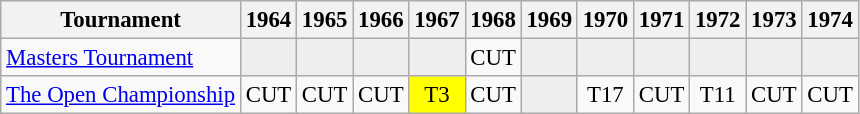<table class="wikitable" style="font-size:95%;text-align:center;">
<tr>
<th>Tournament</th>
<th>1964</th>
<th>1965</th>
<th>1966</th>
<th>1967</th>
<th>1968</th>
<th>1969</th>
<th>1970</th>
<th>1971</th>
<th>1972</th>
<th>1973</th>
<th>1974</th>
</tr>
<tr>
<td align=left><a href='#'>Masters Tournament</a></td>
<td style="background:#eeeeee;"></td>
<td style="background:#eeeeee;"></td>
<td style="background:#eeeeee;"></td>
<td style="background:#eeeeee;"></td>
<td>CUT</td>
<td style="background:#eeeeee;"></td>
<td style="background:#eeeeee;"></td>
<td style="background:#eeeeee;"></td>
<td style="background:#eeeeee;"></td>
<td style="background:#eeeeee;"></td>
<td style="background:#eeeeee;"></td>
</tr>
<tr>
<td align=left><a href='#'>The Open Championship</a></td>
<td>CUT</td>
<td>CUT</td>
<td>CUT</td>
<td style="background:yellow;">T3</td>
<td>CUT</td>
<td style="background:#eeeeee;"></td>
<td>T17</td>
<td>CUT</td>
<td>T11</td>
<td>CUT</td>
<td>CUT</td>
</tr>
</table>
